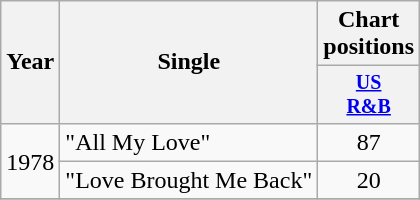<table class="wikitable" style="text-align:center;">
<tr>
<th rowspan="2">Year</th>
<th rowspan="2">Single</th>
<th colspan="3">Chart positions</th>
</tr>
<tr style="font-size:smaller;">
<th width="40"><a href='#'>US<br>R&B</a></th>
</tr>
<tr>
<td rowspan="2">1978</td>
<td align="left">"All My Love"</td>
<td>87</td>
</tr>
<tr>
<td align="left">"Love Brought Me Back"</td>
<td>20</td>
</tr>
<tr>
</tr>
</table>
